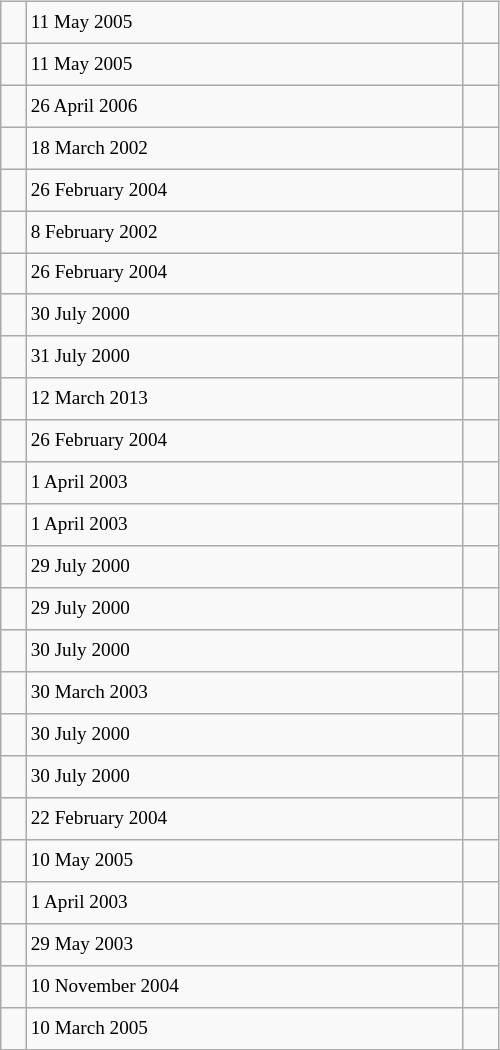<table class="wikitable" style="font-size: 80%; float: left; width: 26em; margin-right: 1em; height: 700px">
<tr>
<td></td>
<td>11 May 2005</td>
<td></td>
</tr>
<tr>
<td></td>
<td>11 May 2005</td>
<td></td>
</tr>
<tr>
<td></td>
<td>26 April 2006</td>
<td></td>
</tr>
<tr>
<td></td>
<td>18 March 2002</td>
<td> </td>
</tr>
<tr>
<td></td>
<td>26 February 2004</td>
<td> </td>
</tr>
<tr>
<td></td>
<td>8 February 2002</td>
<td> </td>
</tr>
<tr>
<td></td>
<td>26 February 2004</td>
<td> </td>
</tr>
<tr>
<td></td>
<td>30 July 2000</td>
<td> </td>
</tr>
<tr>
<td></td>
<td>31 July 2000</td>
<td> </td>
</tr>
<tr>
<td></td>
<td>12 March 2013</td>
<td></td>
</tr>
<tr>
<td></td>
<td>26 February 2004</td>
<td> </td>
</tr>
<tr>
<td></td>
<td>1 April 2003</td>
<td> </td>
</tr>
<tr>
<td></td>
<td>1 April 2003</td>
<td> </td>
</tr>
<tr>
<td></td>
<td>29 July 2000</td>
<td> </td>
</tr>
<tr>
<td></td>
<td>29 July 2000</td>
<td> </td>
</tr>
<tr>
<td></td>
<td>30 July 2000</td>
<td> </td>
</tr>
<tr>
<td></td>
<td>30 March 2003</td>
<td> </td>
</tr>
<tr>
<td></td>
<td>30 July 2000</td>
<td> </td>
</tr>
<tr>
<td></td>
<td>30 July 2000</td>
<td> </td>
</tr>
<tr>
<td></td>
<td>22 February 2004</td>
<td></td>
</tr>
<tr>
<td></td>
<td>10 May 2005</td>
<td> </td>
</tr>
<tr>
<td></td>
<td>1 April 2003</td>
<td> </td>
</tr>
<tr>
<td></td>
<td>29 May 2003</td>
<td> </td>
</tr>
<tr>
<td></td>
<td>10 November 2004</td>
<td> </td>
</tr>
<tr>
<td></td>
<td>10 March 2005</td>
<td> </td>
</tr>
</table>
